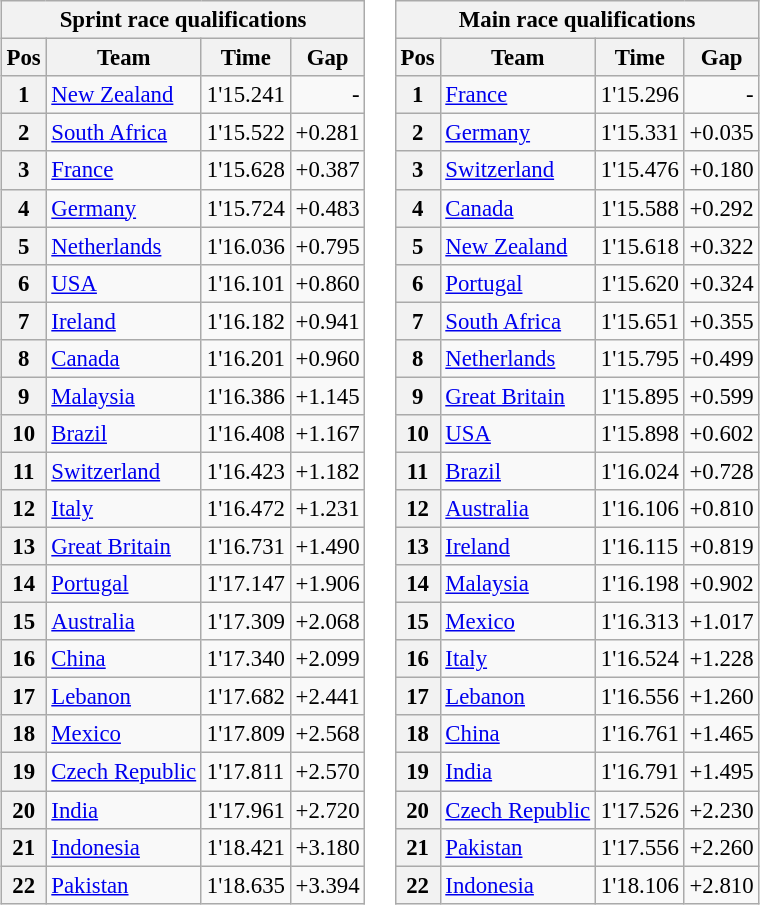<table style="font-size:95%; border=0">
<tr>
<td><br><table class="wikitable">
<tr>
<th colspan=4>Sprint race qualifications</th>
</tr>
<tr>
<th>Pos</th>
<th>Team</th>
<th>Time</th>
<th>Gap</th>
</tr>
<tr>
<th>1</th>
<td> <a href='#'>New Zealand</a></td>
<td>1'15.241</td>
<td align=right>-</td>
</tr>
<tr>
<th>2</th>
<td> <a href='#'>South Africa</a></td>
<td>1'15.522</td>
<td>+0.281</td>
</tr>
<tr>
<th>3</th>
<td> <a href='#'>France</a></td>
<td>1'15.628</td>
<td>+0.387</td>
</tr>
<tr>
<th>4</th>
<td> <a href='#'>Germany</a></td>
<td>1'15.724</td>
<td>+0.483</td>
</tr>
<tr>
<th>5</th>
<td> <a href='#'>Netherlands</a></td>
<td>1'16.036</td>
<td>+0.795</td>
</tr>
<tr>
<th>6</th>
<td> <a href='#'>USA</a></td>
<td>1'16.101</td>
<td>+0.860</td>
</tr>
<tr>
<th>7</th>
<td> <a href='#'>Ireland</a></td>
<td>1'16.182</td>
<td>+0.941</td>
</tr>
<tr>
<th>8</th>
<td> <a href='#'>Canada</a></td>
<td>1'16.201</td>
<td>+0.960</td>
</tr>
<tr>
<th>9</th>
<td> <a href='#'>Malaysia</a></td>
<td>1'16.386</td>
<td>+1.145</td>
</tr>
<tr>
<th>10</th>
<td> <a href='#'>Brazil</a></td>
<td>1'16.408</td>
<td>+1.167</td>
</tr>
<tr>
<th>11</th>
<td> <a href='#'>Switzerland</a></td>
<td>1'16.423</td>
<td>+1.182</td>
</tr>
<tr>
<th>12</th>
<td> <a href='#'>Italy</a></td>
<td>1'16.472</td>
<td>+1.231</td>
</tr>
<tr>
<th>13</th>
<td> <a href='#'>Great Britain</a></td>
<td>1'16.731</td>
<td>+1.490</td>
</tr>
<tr>
<th>14</th>
<td> <a href='#'>Portugal</a></td>
<td>1'17.147</td>
<td>+1.906</td>
</tr>
<tr>
<th>15</th>
<td> <a href='#'>Australia</a></td>
<td>1'17.309</td>
<td>+2.068</td>
</tr>
<tr>
<th>16</th>
<td> <a href='#'>China</a></td>
<td>1'17.340</td>
<td>+2.099</td>
</tr>
<tr>
<th>17</th>
<td> <a href='#'>Lebanon</a></td>
<td>1'17.682</td>
<td>+2.441</td>
</tr>
<tr>
<th>18</th>
<td> <a href='#'>Mexico</a></td>
<td>1'17.809</td>
<td>+2.568</td>
</tr>
<tr>
<th>19</th>
<td> <a href='#'>Czech Republic</a></td>
<td>1'17.811</td>
<td>+2.570</td>
</tr>
<tr>
<th>20</th>
<td> <a href='#'>India</a></td>
<td>1'17.961</td>
<td>+2.720</td>
</tr>
<tr>
<th>21</th>
<td> <a href='#'>Indonesia</a></td>
<td>1'18.421</td>
<td>+3.180</td>
</tr>
<tr>
<th>22</th>
<td> <a href='#'>Pakistan</a></td>
<td>1'18.635</td>
<td>+3.394</td>
</tr>
</table>
</td>
<td><br><table class="wikitable">
<tr>
<th colspan=4>Main race qualifications</th>
</tr>
<tr>
<th>Pos</th>
<th>Team</th>
<th>Time</th>
<th>Gap</th>
</tr>
<tr>
<th>1</th>
<td> <a href='#'>France</a></td>
<td>1'15.296</td>
<td align=right>-</td>
</tr>
<tr>
<th>2</th>
<td> <a href='#'>Germany</a></td>
<td>1'15.331</td>
<td>+0.035</td>
</tr>
<tr>
<th>3</th>
<td> <a href='#'>Switzerland</a></td>
<td>1'15.476</td>
<td>+0.180</td>
</tr>
<tr>
<th>4</th>
<td> <a href='#'>Canada</a></td>
<td>1'15.588</td>
<td>+0.292</td>
</tr>
<tr>
<th>5</th>
<td> <a href='#'>New Zealand</a></td>
<td>1'15.618</td>
<td>+0.322</td>
</tr>
<tr>
<th>6</th>
<td> <a href='#'>Portugal</a></td>
<td>1'15.620</td>
<td>+0.324</td>
</tr>
<tr>
<th>7</th>
<td> <a href='#'>South Africa</a></td>
<td>1'15.651</td>
<td>+0.355</td>
</tr>
<tr>
<th>8</th>
<td> <a href='#'>Netherlands</a></td>
<td>1'15.795</td>
<td>+0.499</td>
</tr>
<tr>
<th>9</th>
<td> <a href='#'>Great Britain</a></td>
<td>1'15.895</td>
<td>+0.599</td>
</tr>
<tr>
<th>10</th>
<td> <a href='#'>USA</a></td>
<td>1'15.898</td>
<td>+0.602</td>
</tr>
<tr>
<th>11</th>
<td> <a href='#'>Brazil</a></td>
<td>1'16.024</td>
<td>+0.728</td>
</tr>
<tr>
<th>12</th>
<td> <a href='#'>Australia</a></td>
<td>1'16.106</td>
<td>+0.810</td>
</tr>
<tr>
<th>13</th>
<td> <a href='#'>Ireland</a></td>
<td>1'16.115</td>
<td>+0.819</td>
</tr>
<tr>
<th>14</th>
<td> <a href='#'>Malaysia</a></td>
<td>1'16.198</td>
<td>+0.902</td>
</tr>
<tr>
<th>15</th>
<td> <a href='#'>Mexico</a></td>
<td>1'16.313</td>
<td>+1.017</td>
</tr>
<tr>
<th>16</th>
<td> <a href='#'>Italy</a></td>
<td>1'16.524</td>
<td>+1.228</td>
</tr>
<tr>
<th>17</th>
<td> <a href='#'>Lebanon</a></td>
<td>1'16.556</td>
<td>+1.260</td>
</tr>
<tr>
<th>18</th>
<td> <a href='#'>China</a></td>
<td>1'16.761</td>
<td>+1.465</td>
</tr>
<tr>
<th>19</th>
<td> <a href='#'>India</a></td>
<td>1'16.791</td>
<td>+1.495</td>
</tr>
<tr>
<th>20</th>
<td> <a href='#'>Czech Republic</a></td>
<td>1'17.526</td>
<td>+2.230</td>
</tr>
<tr>
<th>21</th>
<td> <a href='#'>Pakistan</a></td>
<td>1'17.556</td>
<td>+2.260</td>
</tr>
<tr>
<th>22</th>
<td> <a href='#'>Indonesia</a></td>
<td>1'18.106</td>
<td>+2.810</td>
</tr>
</table>
</td>
</tr>
</table>
